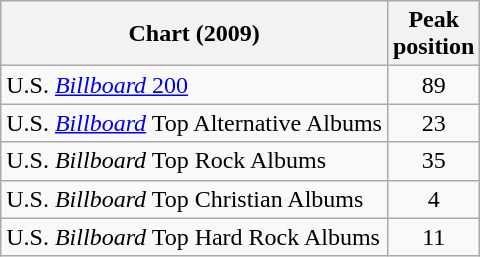<table class="wikitable sortable">
<tr>
<th>Chart (2009)</th>
<th>Peak<br>position</th>
</tr>
<tr>
<td>U.S. <a href='#'><em>Billboard</em> 200</a></td>
<td style="text-align:center;">89</td>
</tr>
<tr>
<td>U.S. <em><a href='#'>Billboard</a></em> Top Alternative Albums</td>
<td style="text-align:center;">23</td>
</tr>
<tr>
<td>U.S. <em>Billboard</em> Top Rock Albums</td>
<td style="text-align:center;">35</td>
</tr>
<tr>
<td>U.S. <em>Billboard</em> Top Christian Albums</td>
<td style="text-align:center;">4</td>
</tr>
<tr>
<td>U.S. <em>Billboard</em> Top Hard Rock Albums</td>
<td style="text-align:center;">11</td>
</tr>
</table>
